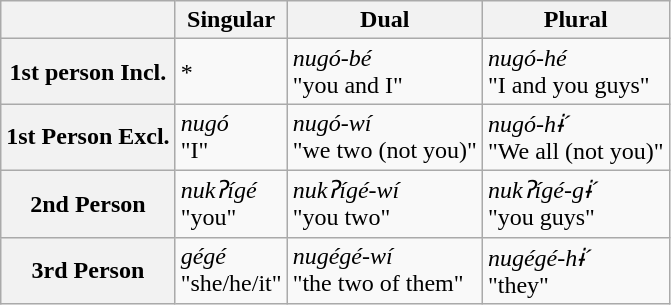<table class="wikitable">
<tr>
<th></th>
<th>Singular</th>
<th>Dual</th>
<th>Plural</th>
</tr>
<tr>
<th>1st person Incl.</th>
<td>*</td>
<td><em>nugó-bé</em> <br> "you and I"</td>
<td><em>nugó-hé</em> <br> "I and you guys"</td>
</tr>
<tr>
<th>1st Person Excl.</th>
<td><em>nugó</em> <br> "I"</td>
<td><em>nugó-wí</em> <br> "we two (not you)"</td>
<td><em>nugó-hɨ´</em> <br> "We all (not you)"</td>
</tr>
<tr>
<th>2nd Person</th>
<td><em>nukʔígé</em> <br> "you"</td>
<td><em>nukʔígé-wí</em> <br> "you two"</td>
<td><em>nukʔígé-gɨ´</em> <br> "you guys"</td>
</tr>
<tr>
<th>3rd Person</th>
<td><em>gégé</em> <br> "she/he/it"</td>
<td><em>nugégé-wí</em> <br> "the two of them"</td>
<td><em>nugégé-hɨ´</em> <br> "they"</td>
</tr>
</table>
